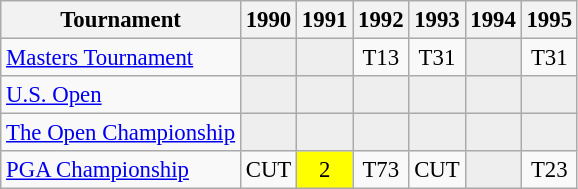<table class="wikitable" style="font-size:95%;text-align:center;">
<tr>
<th>Tournament</th>
<th>1990</th>
<th>1991</th>
<th>1992</th>
<th>1993</th>
<th>1994</th>
<th>1995</th>
</tr>
<tr>
<td align=left><a href='#'>Masters Tournament</a></td>
<td style="background:#eeeeee;"></td>
<td style="background:#eeeeee;"></td>
<td>T13</td>
<td>T31</td>
<td style="background:#eeeeee;"></td>
<td>T31</td>
</tr>
<tr>
<td align=left><a href='#'>U.S. Open</a></td>
<td style="background:#eeeeee;"></td>
<td style="background:#eeeeee;"></td>
<td style="background:#eeeeee;"></td>
<td style="background:#eeeeee;"></td>
<td style="background:#eeeeee;"></td>
<td style="background:#eeeeee;"></td>
</tr>
<tr>
<td align=left><a href='#'>The Open Championship</a></td>
<td style="background:#eeeeee;"></td>
<td style="background:#eeeeee;"></td>
<td style="background:#eeeeee;"></td>
<td style="background:#eeeeee;"></td>
<td style="background:#eeeeee;"></td>
<td style="background:#eeeeee;"></td>
</tr>
<tr>
<td align=left><a href='#'>PGA Championship</a></td>
<td>CUT</td>
<td style="background:yellow;">2</td>
<td>T73</td>
<td>CUT</td>
<td style="background:#eeeeee;"></td>
<td>T23</td>
</tr>
</table>
